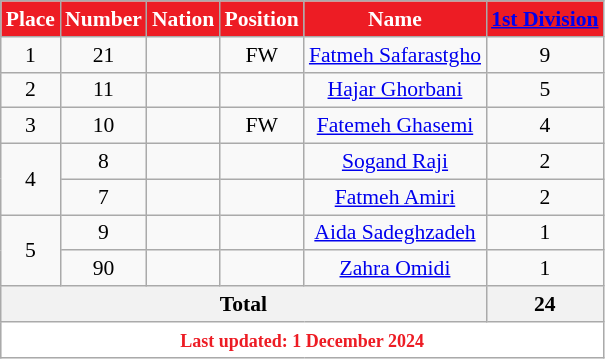<table class="wikitable" style="text-align:center; font-size:90%">
<tr>
<th style="background: #ED1C24 ; color:#fff" align=center>Place</th>
<th style="background: #ED1C24 ; color:#fff" align=center>Number</th>
<th style="background: #ED1C24 ; color:#fff" align=center>Nation</th>
<th style="background: #ED1C24 ; color:#fff" align=center>Position</th>
<th style="background: #ED1C24 ; color:#fff" align=center>Name</th>
<th style="background: #ED1C24 ; color:#fff" align=center><a href='#'><span>1st Division</span></a></th>
</tr>
<tr>
<td>1</td>
<td>21</td>
<td></td>
<td>FW</td>
<td><a href='#'>Fatmeh Safarastgho</a></td>
<td>9</td>
</tr>
<tr>
<td>2</td>
<td>11</td>
<td></td>
<td></td>
<td><a href='#'>Hajar Ghorbani</a></td>
<td>5</td>
</tr>
<tr>
<td>3</td>
<td>10</td>
<td></td>
<td>FW</td>
<td><a href='#'>Fatemeh Ghasemi</a></td>
<td>4</td>
</tr>
<tr>
<td rowspan="2">4</td>
<td>8</td>
<td></td>
<td></td>
<td><a href='#'>Sogand Raji</a></td>
<td>2</td>
</tr>
<tr>
<td>7</td>
<td></td>
<td></td>
<td><a href='#'>Fatmeh Amiri</a></td>
<td>2</td>
</tr>
<tr>
<td rowspan="2">5</td>
<td>9</td>
<td></td>
<td></td>
<td><a href='#'>Aida Sadeghzadeh</a></td>
<td>1</td>
</tr>
<tr>
<td>90</td>
<td></td>
<td></td>
<td><a href='#'>Zahra Omidi</a></td>
<td>1</td>
</tr>
<tr>
<th colspan="5">Total</th>
<th>24</th>
</tr>
<tr align="left" style="background:#DCDCDC">
<th colspan="10" style="background: #fff; color:#ED1C24 "; text-align:center"><small>Last updated: 1 December 2024</small></th>
</tr>
</table>
